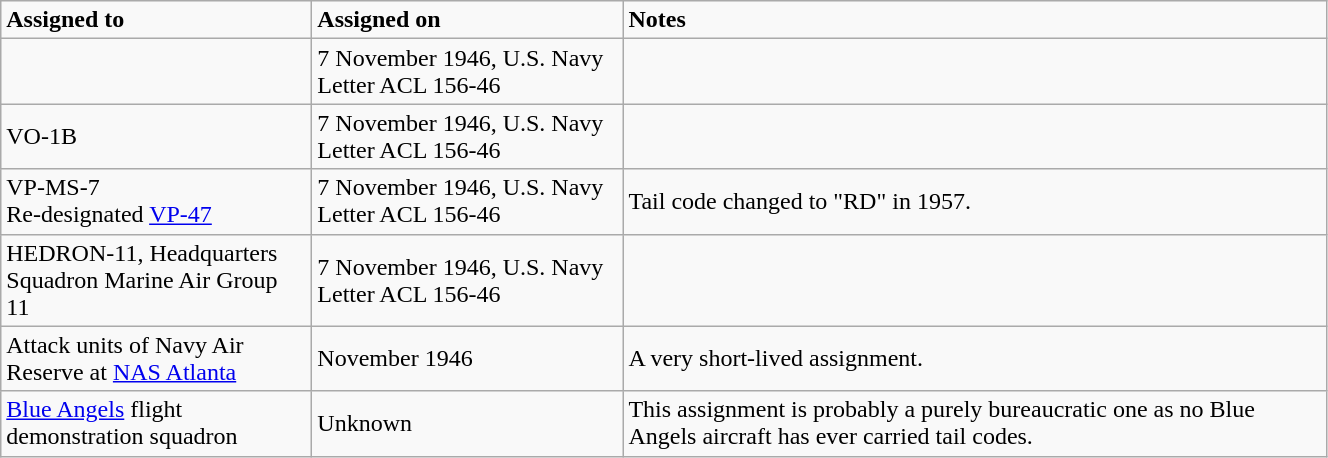<table class="wikitable" style="width: 70%;">
<tr>
<td style="width: 200px;"><strong>Assigned to</strong></td>
<td style="width: 200px;"><strong>Assigned on</strong></td>
<td><strong>Notes</strong></td>
</tr>
<tr>
<td></td>
<td>7 November 1946, U.S. Navy Letter ACL 156-46</td>
<td></td>
</tr>
<tr>
<td>VO-1B</td>
<td>7 November 1946, U.S. Navy Letter ACL 156-46</td>
<td></td>
</tr>
<tr>
<td>VP-MS-7<br>Re-designated <a href='#'>VP-47</a></td>
<td>7 November 1946, U.S. Navy Letter ACL 156-46</td>
<td>Tail code changed to "RD" in 1957.</td>
</tr>
<tr>
<td>HEDRON-11, Headquarters Squadron Marine Air Group 11</td>
<td>7 November 1946, U.S. Navy Letter ACL 156-46</td>
<td></td>
</tr>
<tr>
<td>Attack units of Navy Air Reserve at <a href='#'>NAS Atlanta</a></td>
<td>November 1946</td>
<td>A very short-lived assignment.</td>
</tr>
<tr>
<td><a href='#'>Blue Angels</a> flight demonstration squadron</td>
<td>Unknown</td>
<td>This assignment is probably a purely bureaucratic one as no Blue Angels aircraft has ever carried tail codes.</td>
</tr>
</table>
